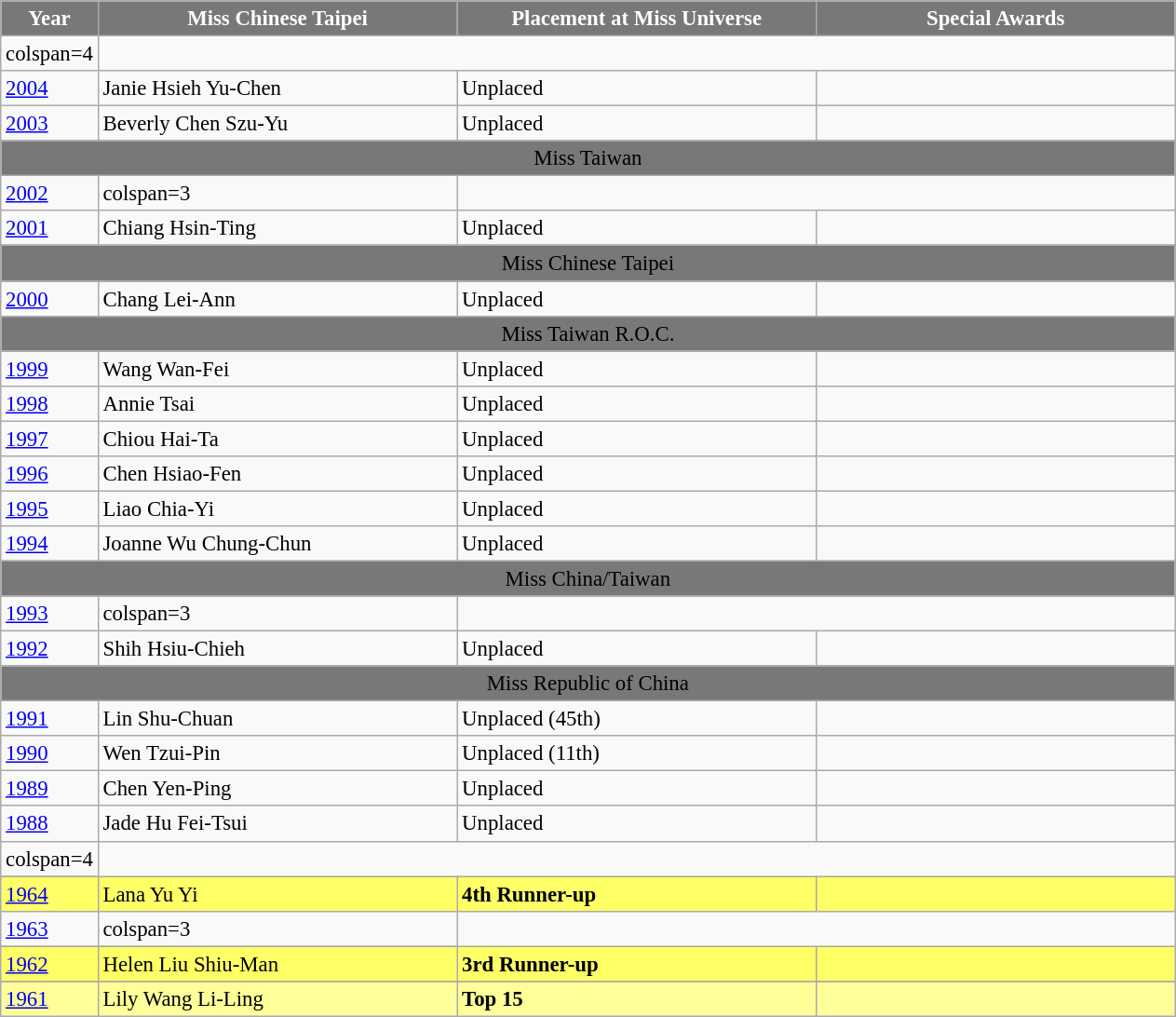<table class="wikitable " style="font-size: 95%;">
<tr>
<th width="60" style="background-color:#787878;color:#FFFFFF;">Year</th>
<th width="250" style="background-color:#787878;color:#FFFFFF;">Miss Chinese Taipei</th>
<th width="250" style="background-color:#787878;color:#FFFFFF;">Placement at Miss Universe</th>
<th width="250" style="background-color:#787878;color:#FFFFFF;">Special Awards</th>
</tr>
<tr>
<td>colspan=4 </td>
</tr>
<tr>
<td><a href='#'>2004</a></td>
<td>Janie Hsieh Yu-Chen</td>
<td>Unplaced</td>
<td></td>
</tr>
<tr>
<td><a href='#'>2003</a></td>
<td>Beverly Chen Szu-Yu</td>
<td>Unplaced</td>
<td></td>
</tr>
<tr>
</tr>
<tr bgcolor="#787878" align="center">
<td colspan="4"><span>Miss Taiwan</span></td>
</tr>
<tr>
<td><a href='#'>2002</a></td>
<td>colspan=3 </td>
</tr>
<tr>
<td><a href='#'>2001</a></td>
<td>Chiang Hsin-Ting</td>
<td>Unplaced</td>
<td></td>
</tr>
<tr>
</tr>
<tr bgcolor="#787878" align="center">
<td colspan="4"><span>Miss Chinese Taipei</span></td>
</tr>
<tr>
<td><a href='#'>2000</a></td>
<td>Chang Lei-Ann</td>
<td>Unplaced</td>
<td></td>
</tr>
<tr>
</tr>
<tr bgcolor="#787878" align="center">
<td colspan="4"><span>Miss Taiwan R.O.C.</span></td>
</tr>
<tr>
<td><a href='#'>1999</a></td>
<td>Wang Wan-Fei</td>
<td>Unplaced</td>
<td></td>
</tr>
<tr>
<td><a href='#'>1998</a></td>
<td>Annie Tsai</td>
<td>Unplaced</td>
<td></td>
</tr>
<tr>
<td><a href='#'>1997</a></td>
<td>Chiou Hai-Ta</td>
<td>Unplaced</td>
<td></td>
</tr>
<tr>
<td><a href='#'>1996</a></td>
<td>Chen Hsiao-Fen</td>
<td>Unplaced</td>
<td></td>
</tr>
<tr>
<td><a href='#'>1995</a></td>
<td>Liao Chia-Yi</td>
<td>Unplaced</td>
<td></td>
</tr>
<tr>
<td><a href='#'>1994</a></td>
<td>Joanne Wu Chung-Chun</td>
<td>Unplaced</td>
<td></td>
</tr>
<tr>
</tr>
<tr bgcolor="#787878" align="center">
<td colspan="4"><span>Miss China/Taiwan</span></td>
</tr>
<tr>
<td><a href='#'>1993</a></td>
<td>colspan=3 </td>
</tr>
<tr>
<td><a href='#'>1992</a></td>
<td>Shih Hsiu-Chieh</td>
<td>Unplaced</td>
<td></td>
</tr>
<tr>
</tr>
<tr bgcolor="#787878" align="center">
<td colspan="4"><span>Miss Republic of China</span></td>
</tr>
<tr>
<td><a href='#'>1991</a></td>
<td>Lin Shu-Chuan</td>
<td>Unplaced (45th)</td>
<td></td>
</tr>
<tr>
<td><a href='#'>1990</a></td>
<td>Wen Tzui-Pin</td>
<td>Unplaced (11th)</td>
<td></td>
</tr>
<tr>
<td><a href='#'>1989</a></td>
<td>Chen Yen-Ping</td>
<td>Unplaced</td>
<td></td>
</tr>
<tr>
<td><a href='#'>1988</a></td>
<td>Jade Hu Fei-Tsui</td>
<td>Unplaced</td>
<td></td>
</tr>
<tr>
<td>colspan=4 </td>
</tr>
<tr>
</tr>
<tr style="background-color:#FFFF66; font-weight:">
<td><a href='#'>1964</a></td>
<td>Lana Yu Yi</td>
<td><strong>4th Runner-up</strong></td>
<td></td>
</tr>
<tr>
<td><a href='#'>1963</a></td>
<td>colspan=3 </td>
</tr>
<tr>
</tr>
<tr style="background-color:#FFFF66; font-weight:">
<td><a href='#'>1962</a></td>
<td>Helen Liu Shiu-Man</td>
<td><strong>3rd Runner-up</strong></td>
<td></td>
</tr>
<tr>
</tr>
<tr style="background-color:#FFFF99; font-weight:">
<td><a href='#'>1961</a></td>
<td>Lily Wang Li-Ling</td>
<td><strong>Top 15</strong></td>
<td></td>
</tr>
</table>
